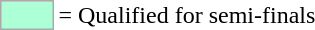<table>
<tr>
<td style="background-color:#ADFFD6; border:1px solid #aaaaaa; width:2em;"></td>
<td>= Qualified for semi-finals</td>
</tr>
</table>
